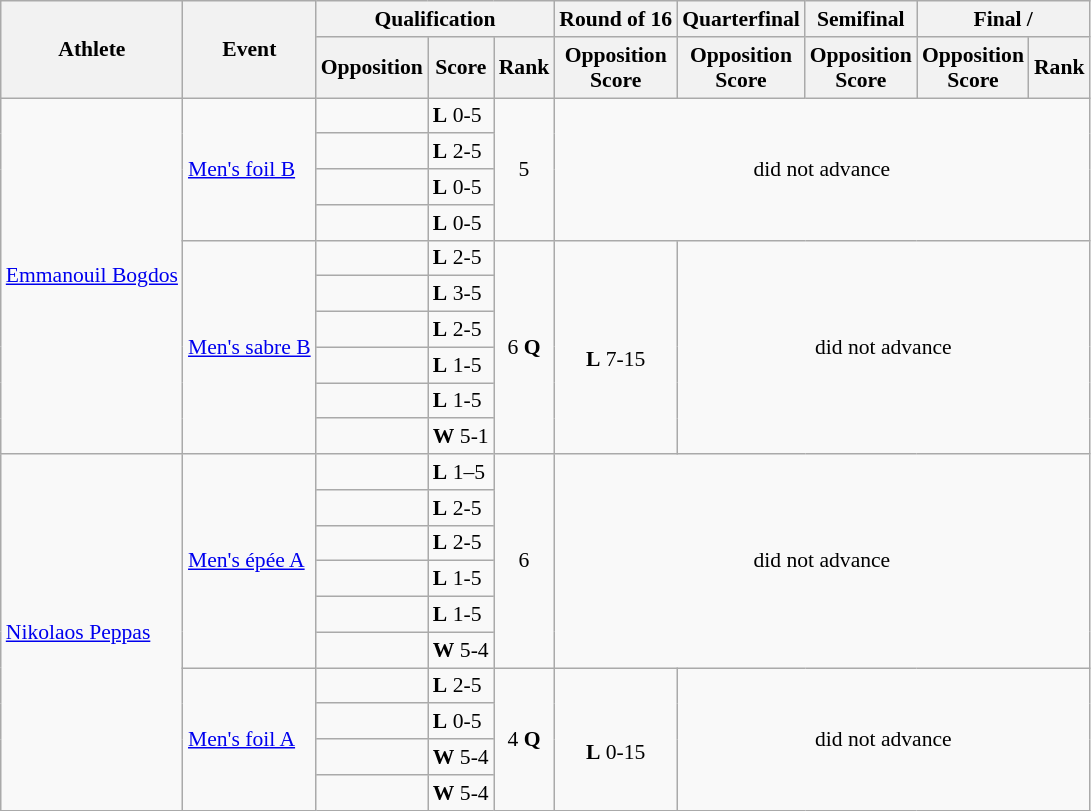<table class=wikitable style="font-size:90%">
<tr>
<th rowspan="2">Athlete</th>
<th rowspan="2">Event</th>
<th colspan="3">Qualification</th>
<th>Round of 16</th>
<th>Quarterfinal</th>
<th>Semifinal</th>
<th colspan="2">Final / </th>
</tr>
<tr>
<th>Opposition</th>
<th>Score</th>
<th>Rank</th>
<th>Opposition<br>Score</th>
<th>Opposition<br>Score</th>
<th>Opposition<br>Score</th>
<th>Opposition<br>Score</th>
<th>Rank</th>
</tr>
<tr>
<td rowspan=10><a href='#'>Emmanouil Bogdos</a></td>
<td rowspan=4><a href='#'>Men's foil B</a></td>
<td></td>
<td><strong>L</strong> 0-5</td>
<td align="center" rowspan=4>5</td>
<td align="center" rowspan=4 colspan=5>did not advance</td>
</tr>
<tr>
<td></td>
<td><strong>L</strong> 2-5</td>
</tr>
<tr>
<td></td>
<td><strong>L</strong> 0-5</td>
</tr>
<tr>
<td></td>
<td><strong>L</strong> 0-5</td>
</tr>
<tr>
<td rowspan=6><a href='#'>Men's sabre B</a></td>
<td></td>
<td><strong>L</strong> 2-5</td>
<td align="center" rowspan=6>6 <strong>Q</strong></td>
<td align="center" rowspan=6><br><strong>L</strong> 7-15</td>
<td align="center" rowspan=6 colspan=4>did not advance</td>
</tr>
<tr>
<td></td>
<td><strong>L</strong> 3-5</td>
</tr>
<tr>
<td></td>
<td><strong>L</strong> 2-5</td>
</tr>
<tr>
<td></td>
<td><strong>L</strong> 1-5</td>
</tr>
<tr>
<td></td>
<td><strong>L</strong> 1-5</td>
</tr>
<tr>
<td></td>
<td><strong>W</strong> 5-1</td>
</tr>
<tr>
<td rowspan=10><a href='#'>Nikolaos Peppas</a></td>
<td rowspan=6><a href='#'>Men's épée A</a></td>
<td></td>
<td><strong>L</strong> 1–5</td>
<td align="center" rowspan=6>6</td>
<td align="center" rowspan=6 colspan=5>did not advance</td>
</tr>
<tr>
<td></td>
<td><strong>L</strong> 2-5</td>
</tr>
<tr>
<td></td>
<td><strong>L</strong> 2-5</td>
</tr>
<tr>
<td></td>
<td><strong>L</strong> 1-5</td>
</tr>
<tr>
<td></td>
<td><strong>L</strong> 1-5</td>
</tr>
<tr>
<td></td>
<td><strong>W</strong> 5-4</td>
</tr>
<tr>
<td rowspan=4><a href='#'>Men's foil A</a></td>
<td></td>
<td><strong>L</strong> 2-5</td>
<td align="center" rowspan=4>4 <strong>Q</strong></td>
<td align="center" rowspan=4><br><strong>L</strong> 0-15</td>
<td align="center" rowspan=4 colspan=4>did not advance</td>
</tr>
<tr>
<td></td>
<td><strong>L</strong> 0-5</td>
</tr>
<tr>
<td></td>
<td><strong>W</strong> 5-4</td>
</tr>
<tr>
<td></td>
<td><strong>W</strong> 5-4</td>
</tr>
</table>
